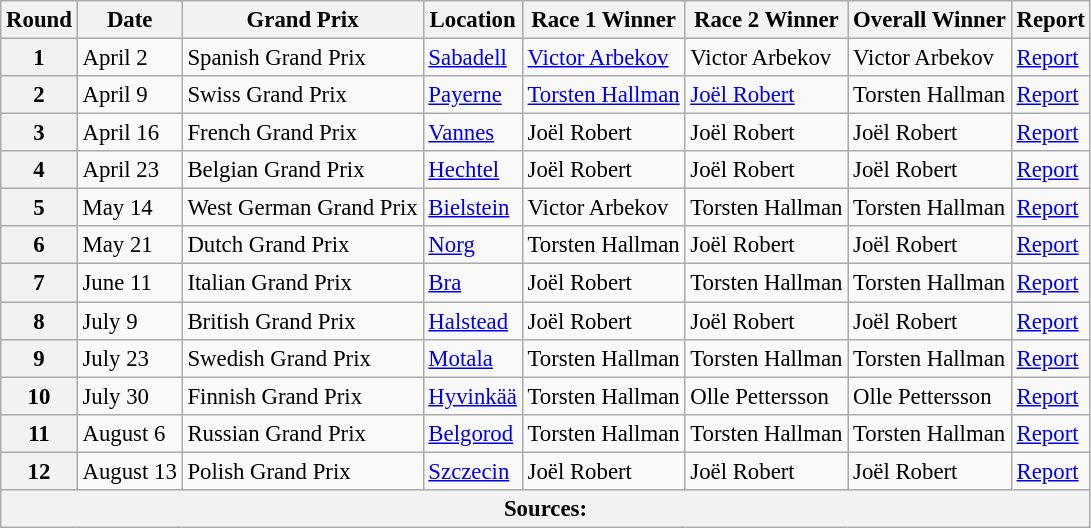<table class="wikitable" style="font-size: 95%;">
<tr>
<th align=center>Round</th>
<th align=center>Date</th>
<th align=center>Grand Prix</th>
<th align=center>Location</th>
<th align=center>Race 1 Winner</th>
<th align=center>Race 2 Winner</th>
<th align=center>Overall Winner</th>
<th align=center>Report</th>
</tr>
<tr>
<th>1</th>
<td>April 2</td>
<td> Spanish Grand Prix</td>
<td><a href='#'>Sabadell</a></td>
<td> <a href='#'>Victor Arbekov</a></td>
<td> Victor Arbekov</td>
<td> Victor Arbekov</td>
<td><a href='#'>Report</a></td>
</tr>
<tr>
<th>2</th>
<td>April 9</td>
<td> Swiss Grand Prix</td>
<td><a href='#'>Payerne</a></td>
<td> <a href='#'>Torsten Hallman</a></td>
<td> <a href='#'>Joël Robert</a></td>
<td> Torsten Hallman</td>
<td><a href='#'>Report</a></td>
</tr>
<tr>
<th>3</th>
<td>April 16</td>
<td> French Grand Prix</td>
<td><a href='#'>Vannes</a></td>
<td> Joël Robert</td>
<td> Joël Robert</td>
<td> Joël Robert</td>
<td><a href='#'>Report</a></td>
</tr>
<tr>
<th>4</th>
<td>April 23</td>
<td> Belgian Grand Prix</td>
<td><a href='#'>Hechtel</a></td>
<td> Joël Robert</td>
<td> Joël Robert</td>
<td> Joël Robert</td>
<td><a href='#'>Report</a></td>
</tr>
<tr>
<th>5</th>
<td>May 14</td>
<td> West German Grand Prix</td>
<td><a href='#'>Bielstein</a></td>
<td> Victor Arbekov</td>
<td> Torsten Hallman</td>
<td> Torsten Hallman</td>
<td><a href='#'>Report</a></td>
</tr>
<tr>
<th>6</th>
<td>May 21</td>
<td> Dutch Grand Prix</td>
<td><a href='#'>Norg</a></td>
<td> Torsten Hallman</td>
<td> Joël Robert</td>
<td> Joël Robert</td>
<td><a href='#'>Report</a></td>
</tr>
<tr>
<th>7</th>
<td>June 11</td>
<td> Italian Grand Prix</td>
<td><a href='#'>Bra</a></td>
<td> Joël Robert</td>
<td> Torsten Hallman</td>
<td> Torsten Hallman</td>
<td><a href='#'>Report</a></td>
</tr>
<tr>
<th>8</th>
<td>July 9</td>
<td> British Grand Prix</td>
<td><a href='#'>Halstead</a></td>
<td> Joël Robert</td>
<td> Joël Robert</td>
<td> Joël Robert</td>
<td><a href='#'>Report</a></td>
</tr>
<tr>
<th>9</th>
<td>July 23</td>
<td> Swedish Grand Prix</td>
<td><a href='#'>Motala</a></td>
<td> Torsten Hallman</td>
<td> Torsten Hallman</td>
<td> Torsten Hallman</td>
<td><a href='#'>Report</a></td>
</tr>
<tr>
<th>10</th>
<td>July 30</td>
<td> Finnish Grand Prix</td>
<td><a href='#'>Hyvinkää</a></td>
<td> Torsten Hallman</td>
<td> Olle Pettersson</td>
<td> Olle Pettersson</td>
<td><a href='#'>Report</a></td>
</tr>
<tr>
<th>11</th>
<td>August 6</td>
<td> Russian Grand Prix</td>
<td><a href='#'>Belgorod</a></td>
<td> Torsten Hallman</td>
<td> Torsten Hallman</td>
<td> Torsten Hallman</td>
<td><a href='#'>Report</a></td>
</tr>
<tr>
<th>12</th>
<td>August 13</td>
<td> Polish Grand Prix</td>
<td><a href='#'>Szczecin</a></td>
<td> Joël Robert</td>
<td> Joël Robert</td>
<td> Joël Robert</td>
<td><a href='#'>Report</a></td>
</tr>
<tr>
<th colspan=8>Sources:</th>
</tr>
</table>
